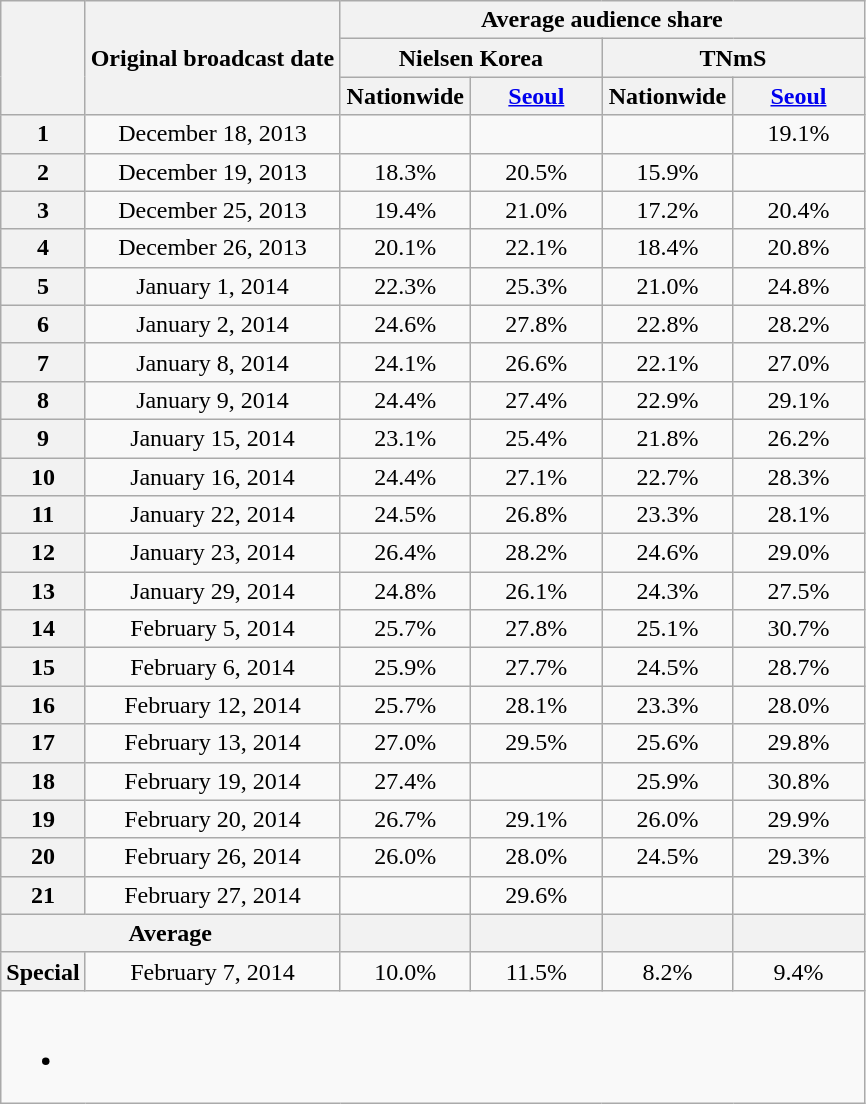<table class="wikitable" style="text-align:center; max-width:650px;">
<tr>
<th rowspan="3"></th>
<th rowspan="3">Original broadcast date</th>
<th colspan="4">Average audience share</th>
</tr>
<tr>
<th colspan="2">Nielsen Korea</th>
<th colspan="2">TNmS</th>
</tr>
<tr>
<th width="80" scope="col">Nationwide</th>
<th width="80" scope="col"><a href='#'>Seoul</a></th>
<th width="80">Nationwide</th>
<th width="80"><a href='#'>Seoul</a></th>
</tr>
<tr>
<th>1</th>
<td>December 18, 2013</td>
<td><strong></strong></td>
<td><strong></strong></td>
<td><strong></strong></td>
<td>19.1%</td>
</tr>
<tr>
<th>2</th>
<td>December 19, 2013</td>
<td>18.3%</td>
<td>20.5%</td>
<td>15.9%</td>
<td><strong></strong></td>
</tr>
<tr>
<th>3</th>
<td>December 25, 2013</td>
<td>19.4%</td>
<td>21.0%</td>
<td>17.2%</td>
<td>20.4%</td>
</tr>
<tr>
<th>4</th>
<td>December 26, 2013</td>
<td>20.1%</td>
<td>22.1%</td>
<td>18.4%</td>
<td>20.8%</td>
</tr>
<tr>
<th>5</th>
<td>January 1, 2014</td>
<td>22.3%</td>
<td>25.3%</td>
<td>21.0%</td>
<td>24.8%</td>
</tr>
<tr>
<th>6</th>
<td>January 2, 2014</td>
<td>24.6%</td>
<td>27.8%</td>
<td>22.8%</td>
<td>28.2%</td>
</tr>
<tr>
<th>7</th>
<td>January 8, 2014</td>
<td>24.1%</td>
<td>26.6%</td>
<td>22.1%</td>
<td>27.0%</td>
</tr>
<tr>
<th>8</th>
<td>January 9, 2014</td>
<td>24.4%</td>
<td>27.4%</td>
<td>22.9%</td>
<td>29.1%</td>
</tr>
<tr>
<th>9</th>
<td>January 15, 2014</td>
<td>23.1%</td>
<td>25.4%</td>
<td>21.8%</td>
<td>26.2%</td>
</tr>
<tr>
<th>10</th>
<td>January 16, 2014</td>
<td>24.4%</td>
<td>27.1%</td>
<td>22.7%</td>
<td>28.3%</td>
</tr>
<tr>
<th>11</th>
<td>January 22, 2014</td>
<td>24.5%</td>
<td>26.8%</td>
<td>23.3%</td>
<td>28.1%</td>
</tr>
<tr>
<th>12</th>
<td>January 23, 2014</td>
<td>26.4%</td>
<td>28.2%</td>
<td>24.6%</td>
<td>29.0%</td>
</tr>
<tr>
<th>13</th>
<td>January 29, 2014</td>
<td>24.8%</td>
<td>26.1%</td>
<td>24.3%</td>
<td>27.5%</td>
</tr>
<tr>
<th>14</th>
<td>February 5, 2014</td>
<td>25.7%</td>
<td>27.8%</td>
<td>25.1%</td>
<td>30.7%</td>
</tr>
<tr>
<th>15</th>
<td>February 6, 2014</td>
<td>25.9%</td>
<td>27.7%</td>
<td>24.5%</td>
<td>28.7%</td>
</tr>
<tr>
<th>16</th>
<td>February 12, 2014</td>
<td>25.7%</td>
<td>28.1%</td>
<td>23.3%</td>
<td>28.0%</td>
</tr>
<tr>
<th>17</th>
<td>February 13, 2014</td>
<td>27.0%</td>
<td>29.5%</td>
<td>25.6%</td>
<td>29.8%</td>
</tr>
<tr>
<th>18</th>
<td>February 19, 2014</td>
<td>27.4%</td>
<td><strong></strong></td>
<td>25.9%</td>
<td>30.8%</td>
</tr>
<tr>
<th>19</th>
<td>February 20, 2014</td>
<td>26.7%</td>
<td>29.1%</td>
<td>26.0%</td>
<td>29.9%</td>
</tr>
<tr>
<th>20</th>
<td>February 26, 2014</td>
<td>26.0%</td>
<td>28.0%</td>
<td>24.5%</td>
<td>29.3%</td>
</tr>
<tr>
<th>21</th>
<td>February 27, 2014</td>
<td><strong></strong></td>
<td>29.6%</td>
<td><strong></strong></td>
<td><strong></strong></td>
</tr>
<tr>
<th colspan="2">Average</th>
<th></th>
<th></th>
<th></th>
<th></th>
</tr>
<tr>
<th>Special</th>
<td>February 7, 2014</td>
<td>10.0%</td>
<td>11.5%</td>
<td>8.2%</td>
<td>9.4%</td>
</tr>
<tr>
<td colspan="6"><br><ul><li></li></ul></td>
</tr>
</table>
